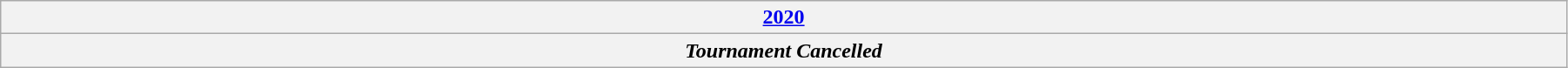<table class="wikitable" width=95%>
<tr>
<th colspan=3><a href='#'>2020</a></th>
</tr>
<tr>
<th colspan=3><em>Tournament Cancelled</em></th>
</tr>
</table>
